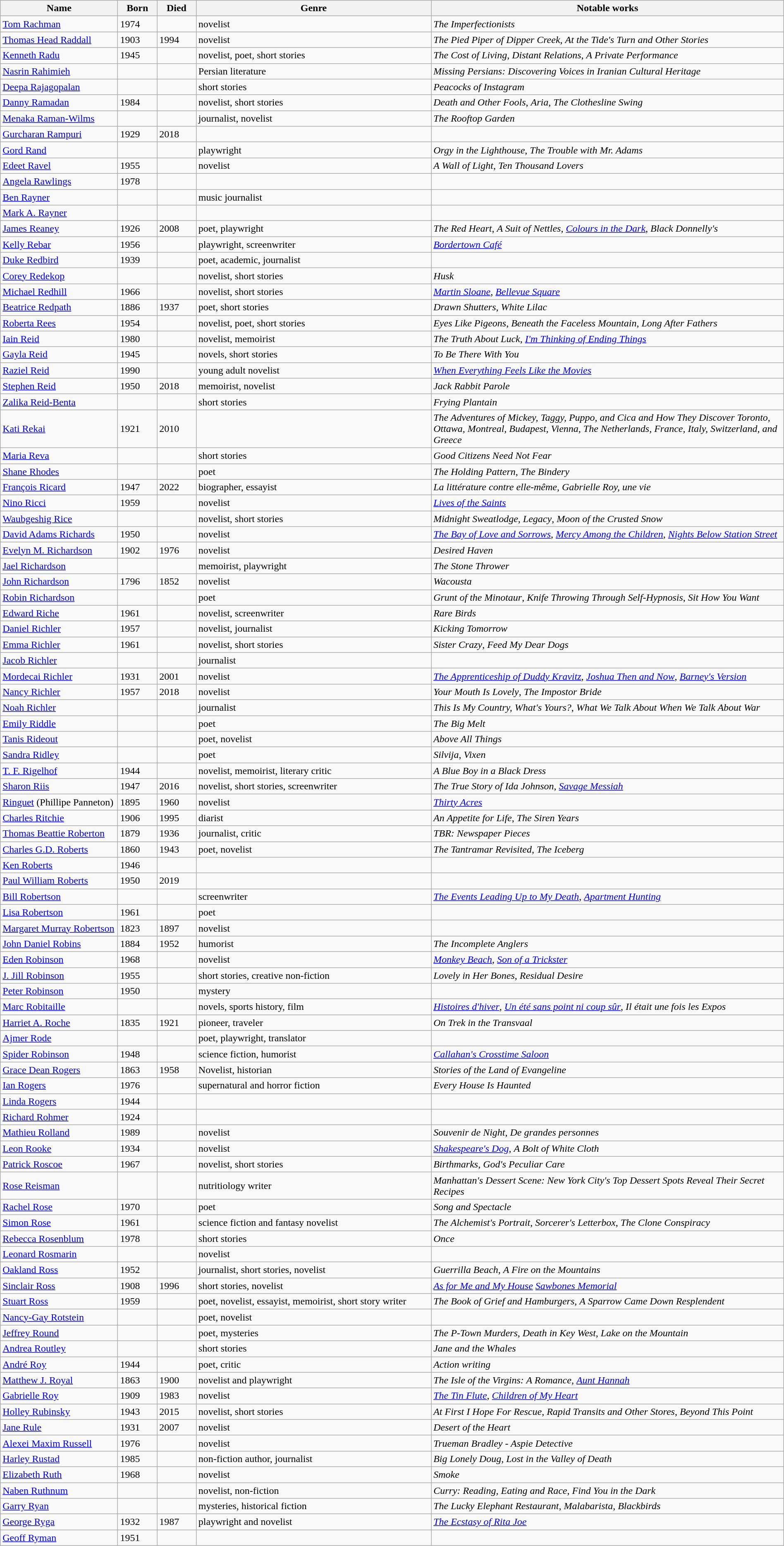<table class="wikitable sortable" style="text-align:left; line-height:18px; width:100%;">
<tr>
<th scope="col" style="width:15%;">Name</th>
<th scope="col" style="width:5%;">Born</th>
<th scope="col" style="width:5%;">Died</th>
<th scope="col" style="width:30%;">Genre</th>
<th scope="col" style="width:45%;">Notable works</th>
</tr>
<tr>
<td scope="row"><a href='#'>Tom Rachman</a></td>
<td>1974</td>
<td></td>
<td>novelist</td>
<td><em>The Imperfectionists</em></td>
</tr>
<tr>
<td scope="row"><a href='#'>Thomas Head Raddall</a></td>
<td>1903</td>
<td>1994</td>
<td>novelist</td>
<td><em>The Pied Piper of Dipper Creek</em>, <em>At the Tide's Turn and Other Stories</em></td>
</tr>
<tr>
<td scope="row"><a href='#'>Kenneth Radu</a></td>
<td>1945</td>
<td></td>
<td>novelist, poet, short stories</td>
<td><em>The Cost of Living</em>, <em>Distant Relations</em>, <em>A Private Performance</em></td>
</tr>
<tr>
<td scope="row"><a href='#'>Nasrin Rahimieh</a></td>
<td></td>
<td></td>
<td>Persian literature</td>
<td><em>Missing Persians: Discovering Voices in Iranian Cultural Heritage</em></td>
</tr>
<tr>
<td scope="row"><a href='#'>Deepa Rajagopalan</a></td>
<td></td>
<td></td>
<td>short stories</td>
<td><em>Peacocks of Instagram</em></td>
</tr>
<tr>
<td scope="row"><a href='#'>Danny Ramadan</a></td>
<td>1984</td>
<td></td>
<td>novelist, short stories</td>
<td><em>Death and Other Fools</em>, <em>Aria</em>, <em>The Clothesline Swing</em></td>
</tr>
<tr>
<td scope="row"><a href='#'>Menaka Raman-Wilms</a></td>
<td></td>
<td></td>
<td>journalist, novelist</td>
<td><em>The Rooftop Garden</em></td>
</tr>
<tr>
<td scope="row"><a href='#'>Gurcharan Rampuri</a></td>
<td>1929</td>
<td>2018</td>
<td></td>
<td></td>
</tr>
<tr>
<td scope="row"><a href='#'>Gord Rand</a></td>
<td></td>
<td></td>
<td>playwright</td>
<td><em>Orgy in the Lighthouse</em>, <em>The Trouble with Mr. Adams</em></td>
</tr>
<tr>
<td scope="row"><a href='#'>Edeet Ravel</a></td>
<td>1955</td>
<td></td>
<td>novelist</td>
<td><em>A Wall of Light</em>, <em>Ten Thousand Lovers</em></td>
</tr>
<tr>
<td scope="row"><a href='#'>Angela Rawlings</a></td>
<td>1978</td>
<td></td>
<td></td>
<td></td>
</tr>
<tr>
<td scope="row"><a href='#'>Ben Rayner</a></td>
<td></td>
<td></td>
<td>music journalist</td>
<td></td>
</tr>
<tr>
<td scope="row"><a href='#'>Mark A. Rayner</a></td>
<td></td>
<td></td>
<td></td>
<td></td>
</tr>
<tr>
<td scope="row"><a href='#'>James Reaney</a></td>
<td>1926</td>
<td>2008</td>
<td>poet, playwright</td>
<td><em>The Red Heart</em>, <em>A Suit of Nettles</em>, <em><a href='#'>Colours in the Dark</a></em>, <em>Black Donnelly's</em></td>
</tr>
<tr>
<td scope="row"><a href='#'>Kelly Rebar</a></td>
<td>1956</td>
<td></td>
<td>playwright, screenwriter</td>
<td><em><a href='#'>Bordertown Café</a></em></td>
</tr>
<tr>
<td scope="row"><a href='#'>Duke Redbird</a></td>
<td>1939</td>
<td></td>
<td>poet, academic, journalist</td>
<td></td>
</tr>
<tr>
<td scope="row"><a href='#'>Corey Redekop</a></td>
<td></td>
<td></td>
<td>novelist, short stories</td>
<td><em>Husk</em></td>
</tr>
<tr>
<td scope="row"><a href='#'>Michael Redhill</a></td>
<td>1966</td>
<td></td>
<td>novelist, short stories</td>
<td><em><a href='#'>Martin Sloane</a></em>, <em><a href='#'>Bellevue Square</a></em></td>
</tr>
<tr>
<td scope="row"><a href='#'>Beatrice Redpath</a></td>
<td>1886</td>
<td>1937</td>
<td>poet, short stories</td>
<td><em>Drawn Shutters</em>, <em>White Lilac</em></td>
</tr>
<tr>
<td scope="row"><a href='#'>Roberta Rees</a></td>
<td>1954</td>
<td></td>
<td>novelist, poet, short stories</td>
<td><em>Eyes Like Pigeons</em>, <em>Beneath the Faceless Mountain</em>, <em>Long After Fathers</em></td>
</tr>
<tr>
<td scope="row"><a href='#'>Iain Reid</a></td>
<td>1980</td>
<td></td>
<td>novelist, memoirist</td>
<td><em>The Truth About Luck</em>, <em><a href='#'>I'm Thinking of Ending Things</a></em></td>
</tr>
<tr>
<td scope="row"><a href='#'>Gayla Reid</a></td>
<td>1945</td>
<td></td>
<td>novels, short stories</td>
<td><em>To Be There With You</em></td>
</tr>
<tr>
<td scope="row"><a href='#'>Raziel Reid</a></td>
<td>1990</td>
<td></td>
<td>young adult novelist</td>
<td><em><a href='#'>When Everything Feels Like the Movies</a></em></td>
</tr>
<tr>
<td scope="row"><a href='#'>Stephen Reid</a></td>
<td>1950</td>
<td>2018</td>
<td>memoirist, novelist</td>
<td><em>Jack Rabbit Parole</em></td>
</tr>
<tr>
<td scope="row"><a href='#'>Zalika Reid-Benta</a></td>
<td></td>
<td></td>
<td>short stories</td>
<td><em>Frying Plantain</em></td>
</tr>
<tr>
<td scope="row"><a href='#'>Kati Rekai</a></td>
<td>1921</td>
<td>2010</td>
<td></td>
<td><em>The Adventures of Mickey, Taggy, Puppo, and Cica and How They Discover Toronto, Ottawa, Montreal, Budapest, Vienna, The Netherlands, France, Italy, Switzerland, and Greece</em></td>
</tr>
<tr>
<td scope="row"><a href='#'>Maria Reva</a></td>
<td></td>
<td></td>
<td>short stories</td>
<td><em>Good Citizens Need Not Fear</em></td>
</tr>
<tr>
<td scope="row"><a href='#'>Shane Rhodes</a></td>
<td></td>
<td></td>
<td>poet</td>
<td><em>The Holding Pattern</em>, <em>The Bindery</em></td>
</tr>
<tr>
<td scope="row"><a href='#'>François Ricard</a></td>
<td>1947</td>
<td>2022</td>
<td>biographer, essayist</td>
<td><em>La littérature contre elle-même</em>, <em>Gabrielle Roy, une vie</em></td>
</tr>
<tr>
<td scope="row"><a href='#'>Nino Ricci</a></td>
<td>1959</td>
<td></td>
<td>novelist</td>
<td><em><a href='#'>Lives of the Saints</a></em></td>
</tr>
<tr>
<td scope="row"><a href='#'>Waubgeshig Rice</a></td>
<td></td>
<td></td>
<td>novelist, short stories</td>
<td><em>Midnight Sweatlodge</em>, <em>Legacy</em>, <em>Moon of the Crusted Snow</em></td>
</tr>
<tr>
<td scope="row"><a href='#'>David Adams Richards</a></td>
<td>1950</td>
<td></td>
<td>novelist</td>
<td><em><a href='#'>The Bay of Love and Sorrows</a></em>, <em><a href='#'>Mercy Among the Children</a></em>, <em><a href='#'>Nights Below Station Street</a></em></td>
</tr>
<tr>
<td scope="row"><a href='#'>Evelyn M. Richardson</a></td>
<td>1902</td>
<td>1976</td>
<td>novelist</td>
<td><em>Desired Haven</em></td>
</tr>
<tr>
<td scope="row"><a href='#'>Jael Richardson</a></td>
<td></td>
<td></td>
<td>memoirist, playwright</td>
<td><em>The Stone Thrower</em></td>
</tr>
<tr>
<td scope="row"><a href='#'>John Richardson</a></td>
<td>1796</td>
<td>1852</td>
<td>novelist</td>
<td><em>Wacousta</em></td>
</tr>
<tr>
<td scope="row"><a href='#'>Robin Richardson</a></td>
<td></td>
<td></td>
<td>poet</td>
<td><em>Grunt of the Minotaur</em>, <em>Knife Throwing Through Self-Hypnosis</em>, <em>Sit How You Want</em></td>
</tr>
<tr>
<td scope="row"><a href='#'>Edward Riche</a></td>
<td>1961</td>
<td></td>
<td>novelist, screenwriter</td>
<td><em>Rare Birds</em></td>
</tr>
<tr>
<td scope="row"><a href='#'>Daniel Richler</a></td>
<td>1957</td>
<td></td>
<td>novelist, journalist</td>
<td><em>Kicking Tomorrow</em></td>
</tr>
<tr>
<td scope="row"><a href='#'>Emma Richler</a></td>
<td>1961</td>
<td></td>
<td>novelist, short stories</td>
<td><em>Sister Crazy</em>, <em>Feed My Dear Dogs</em></td>
</tr>
<tr>
<td scope="row"><a href='#'>Jacob Richler</a></td>
<td></td>
<td></td>
<td>journalist</td>
<td></td>
</tr>
<tr>
<td scope="row"><a href='#'>Mordecai Richler</a></td>
<td>1931</td>
<td>2001</td>
<td>novelist</td>
<td><em><a href='#'>The Apprenticeship of Duddy Kravitz</a></em>, <em><a href='#'>Joshua Then and Now</a></em>, <em><a href='#'>Barney's Version</a></em></td>
</tr>
<tr>
<td scope="row"><a href='#'>Nancy Richler</a></td>
<td>1957</td>
<td>2018</td>
<td>novelist</td>
<td><em>Your Mouth Is Lovely</em>, <em>The Impostor Bride</em></td>
</tr>
<tr>
<td scope="row"><a href='#'>Noah Richler</a></td>
<td></td>
<td></td>
<td>journalist</td>
<td><em>This Is My Country, What's Yours?</em>, <em>What We Talk About When We Talk About War</em></td>
</tr>
<tr>
<td scope="row"><a href='#'>Emily Riddle</a></td>
<td></td>
<td></td>
<td>poet</td>
<td><em>The Big Melt</em></td>
</tr>
<tr>
<td scope="row"><a href='#'>Tanis Rideout</a></td>
<td></td>
<td></td>
<td>poet, novelist</td>
<td><em>Above All Things</em></td>
</tr>
<tr>
<td scope="row"><a href='#'>Sandra Ridley</a></td>
<td></td>
<td></td>
<td>poet</td>
<td><em>Silvija</em>, <em>Vixen</em></td>
</tr>
<tr>
<td scope="row"><a href='#'>T. F. Rigelhof</a></td>
<td>1944</td>
<td></td>
<td>novelist, memoirist, literary critic</td>
<td><em>A Blue Boy in a Black Dress</em></td>
</tr>
<tr>
<td scope="row"><a href='#'>Sharon Riis</a></td>
<td>1947</td>
<td>2016</td>
<td>novelist, short stories, screenwriter</td>
<td><em>The True Story of Ida Johnson</em>, <em><a href='#'>Savage Messiah</a></em></td>
</tr>
<tr>
<td scope="row"><a href='#'>Ringuet</a> (Phillipe Panneton)</td>
<td>1895</td>
<td>1960</td>
<td>novelist</td>
<td><em><a href='#'>Thirty Acres</a></em></td>
</tr>
<tr>
<td scope="row"><a href='#'>Charles Ritchie</a></td>
<td>1906</td>
<td>1995</td>
<td>diarist</td>
<td><em>An Appetite for Life</em>, <em>The Siren Years</em></td>
</tr>
<tr>
<td scope="row"><a href='#'>Thomas Beattie Roberton</a></td>
<td>1879</td>
<td>1936</td>
<td>journalist, critic</td>
<td><em>TBR: Newspaper Pieces</em></td>
</tr>
<tr>
<td scope="row"><a href='#'>Charles G.D. Roberts</a></td>
<td>1860</td>
<td>1943</td>
<td>poet, novelist</td>
<td><em>The Tantramar Revisited</em>, <em>The Iceberg</em></td>
</tr>
<tr>
<td scope="row"><a href='#'>Ken Roberts</a></td>
<td>1946</td>
<td></td>
<td></td>
<td></td>
</tr>
<tr>
<td scope="row"><a href='#'>Paul William Roberts</a></td>
<td>1950</td>
<td>2019</td>
<td></td>
<td></td>
</tr>
<tr>
<td scope="row"><a href='#'>Bill Robertson</a></td>
<td></td>
<td></td>
<td>screenwriter</td>
<td><em><a href='#'>The Events Leading Up to My Death</a></em>, <em><a href='#'>Apartment Hunting</a></em></td>
</tr>
<tr>
<td scope="row"><a href='#'>Lisa Robertson</a></td>
<td>1961</td>
<td></td>
<td>poet</td>
<td></td>
</tr>
<tr>
<td scope="row"><a href='#'>Margaret Murray Robertson</a></td>
<td>1823</td>
<td>1897</td>
<td>novelist</td>
<td></td>
</tr>
<tr>
<td scope="row"><a href='#'>John Daniel Robins</a></td>
<td>1884</td>
<td>1952</td>
<td>humorist</td>
<td><em>The Incomplete Anglers</em></td>
</tr>
<tr>
<td scope="row"><a href='#'>Eden Robinson</a></td>
<td>1968</td>
<td></td>
<td>novelist</td>
<td><em><a href='#'>Monkey Beach</a></em>, <em><a href='#'>Son of a Trickster</a></em></td>
</tr>
<tr>
<td scope="row"><a href='#'>J. Jill Robinson</a></td>
<td>1955</td>
<td></td>
<td>short stories, creative non-fiction</td>
<td><em>Lovely in Her Bones</em>, <em>Residual Desire</em></td>
</tr>
<tr>
<td scope="row"><a href='#'>Peter Robinson</a></td>
<td>1950</td>
<td></td>
<td>mystery</td>
<td></td>
</tr>
<tr>
<td scope="row"><a href='#'>Marc Robitaille</a></td>
<td></td>
<td></td>
<td>novels, sports history, film</td>
<td><em><a href='#'>Histoires d'hiver</a></em>, <em><a href='#'>Un été sans point ni coup sûr</a></em>, <em>Il était une fois les Expos</em></td>
</tr>
<tr>
<td scope="row"><a href='#'>Harriet A. Roche</a></td>
<td>1835</td>
<td>1921</td>
<td>pioneer, traveler</td>
<td><em>On Trek in the Transvaal</em></td>
</tr>
<tr>
<td scope="row"><a href='#'>Ajmer Rode</a></td>
<td></td>
<td></td>
<td>poet, playwright, translator</td>
<td></td>
</tr>
<tr>
<td scope="row"><a href='#'>Spider Robinson</a></td>
<td>1948</td>
<td></td>
<td>science fiction, humorist</td>
<td><em><a href='#'>Callahan's Crosstime Saloon</a></em></td>
</tr>
<tr>
<td scope="row"><a href='#'>Grace Dean Rogers</a></td>
<td>1863</td>
<td>1958</td>
<td>Novelist, historian</td>
<td><em>Stories of the Land of Evangeline</em></td>
</tr>
<tr>
<td scope="row"><a href='#'>Ian Rogers</a></td>
<td>1976</td>
<td></td>
<td>supernatural and horror fiction</td>
<td><em>Every House Is Haunted</em></td>
</tr>
<tr>
<td scope="row"><a href='#'>Linda Rogers</a></td>
<td>1944</td>
<td></td>
<td></td>
<td></td>
</tr>
<tr>
<td scope="row"><a href='#'>Richard Rohmer</a></td>
<td>1924</td>
<td></td>
<td></td>
<td></td>
</tr>
<tr>
<td scope="row"><a href='#'>Mathieu Rolland</a></td>
<td>1989</td>
<td></td>
<td>novelist</td>
<td><em>Souvenir de Night</em>, <em>De grandes personnes</em></td>
</tr>
<tr>
<td scope="row"><a href='#'>Leon Rooke</a></td>
<td>1934</td>
<td></td>
<td>novelist</td>
<td><em><a href='#'>Shakespeare's Dog</a></em>, <em>A Bolt of White Cloth</em></td>
</tr>
<tr>
<td scope="row"><a href='#'>Patrick Roscoe</a></td>
<td>1967</td>
<td></td>
<td>novelist, short stories</td>
<td><em>Birthmarks</em>, <em>God's Peculiar Care</em></td>
</tr>
<tr>
<td><a href='#'>Rose Reisman</a></td>
<td></td>
<td></td>
<td>nutritiology writer</td>
<td><em>Manhattan's Dessert Scene: New York City's Top Dessert Spots Reveal Their Secret Recipes</em></td>
</tr>
<tr>
<td scope="row"><a href='#'>Rachel Rose</a></td>
<td>1970</td>
<td></td>
<td>poet</td>
<td><em>Song and Spectacle</em></td>
</tr>
<tr>
<td scope="row"><a href='#'>Simon Rose</a></td>
<td>1961</td>
<td></td>
<td>science fiction and fantasy novelist</td>
<td><em>The Alchemist's Portrait</em>, <em>Sorcerer's Letterbox</em>, <em>The Clone Conspiracy</em></td>
</tr>
<tr>
<td scope="row"><a href='#'>Rebecca Rosenblum</a></td>
<td>1978</td>
<td></td>
<td>short stories</td>
<td><em>Once</em></td>
</tr>
<tr>
<td scope="row"><a href='#'>Leonard Rosmarin</a></td>
<td></td>
<td></td>
<td>novelist</td>
<td></td>
</tr>
<tr>
<td scope="row"><a href='#'>Oakland Ross</a></td>
<td>1952</td>
<td></td>
<td>journalist, short stories, novelist</td>
<td><em>Guerrilla Beach</em>, <em>A Fire on the Mountains</em></td>
</tr>
<tr>
<td scope="row"><a href='#'>Sinclair Ross</a></td>
<td>1908</td>
<td>1996</td>
<td>short stories, novelist</td>
<td><em><a href='#'>As for Me and My House</a></em> <em><a href='#'>Sawbones Memorial</a></em></td>
</tr>
<tr>
<td scope="row"><a href='#'>Stuart Ross</a></td>
<td>1959</td>
<td></td>
<td>poet, novelist, essayist, memoirist, short story writer</td>
<td><em>The Book of Grief and Hamburgers</em>, <em>A Sparrow Came Down Resplendent</em></td>
</tr>
<tr>
<td scope="row"><a href='#'>Nancy-Gay Rotstein</a></td>
<td></td>
<td></td>
<td>poet, novelist</td>
<td></td>
</tr>
<tr>
<td scope="row"><a href='#'>Jeffrey Round</a></td>
<td></td>
<td></td>
<td>poet, mysteries</td>
<td><em>The P-Town Murders</em>, <em>Death in Key West</em>, <em>Lake on the Mountain</em></td>
</tr>
<tr>
<td scope="row"><a href='#'>Andrea Routley</a></td>
<td></td>
<td></td>
<td>short stories</td>
<td><em>Jane and the Whales</em></td>
</tr>
<tr>
<td scope="row"><a href='#'>André Roy</a></td>
<td>1944</td>
<td></td>
<td>poet, critic</td>
<td><em>Action writing</em></td>
</tr>
<tr>
<td scope="row"><a href='#'>Matthew J. Royal</a></td>
<td>1863</td>
<td>1900</td>
<td>novelist and playwright</td>
<td><em>The Isle of the Virgins: A Romance</em>, <em><a href='#'>Aunt Hannah</a></em></td>
</tr>
<tr>
<td scope="row"><a href='#'>Gabrielle Roy</a></td>
<td>1909</td>
<td>1983</td>
<td>novelist</td>
<td><em><a href='#'>The Tin Flute</a></em>, <em><a href='#'>Children of My Heart</a></em></td>
</tr>
<tr>
<td scope="row"><a href='#'>Holley Rubinsky</a></td>
<td>1943</td>
<td>2015</td>
<td>novelist, short stories</td>
<td><em>At First I Hope For Rescue</em>, <em>Rapid Transits and Other Stores</em>, <em>Beyond This Point</em></td>
</tr>
<tr>
<td scope="row"><a href='#'>Jane Rule</a></td>
<td>1931</td>
<td>2007</td>
<td>novelist</td>
<td><em>Desert of the Heart</em></td>
</tr>
<tr>
<td scope="row"><a href='#'>Alexei Maxim Russell</a></td>
<td>1976</td>
<td></td>
<td>novelist</td>
<td><em>Trueman Bradley - Aspie Detective</em></td>
</tr>
<tr>
<td scope="row"><a href='#'>Harley Rustad</a></td>
<td>1985</td>
<td></td>
<td>non-fiction author, journalist</td>
<td><em>Big Lonely Doug, Lost in the Valley of Death</em></td>
</tr>
<tr>
<td scope="row"><a href='#'>Elizabeth Ruth</a></td>
<td>1968</td>
<td></td>
<td>novelist</td>
<td><em>Smoke</em></td>
</tr>
<tr>
<td scope="row"><a href='#'>Naben Ruthnum</a></td>
<td></td>
<td></td>
<td>novelist, non-fiction</td>
<td><em>Curry: Reading, Eating and Race</em>, <em>Find You in the Dark</em></td>
</tr>
<tr>
<td scope="row"><a href='#'>Garry Ryan</a></td>
<td></td>
<td></td>
<td>mysteries, historical fiction</td>
<td><em>The Lucky Elephant Restaurant</em>, <em>Malabarista</em>, <em>Blackbirds</em></td>
</tr>
<tr>
<td scope="row"><a href='#'>George Ryga</a></td>
<td>1932</td>
<td>1987</td>
<td>playwright and novelist</td>
<td><em><a href='#'>The Ecstasy of Rita Joe</a></em></td>
</tr>
<tr>
<td scope="row"><a href='#'>Geoff Ryman</a></td>
<td>1951</td>
<td></td>
<td></td>
<td></td>
</tr>
</table>
